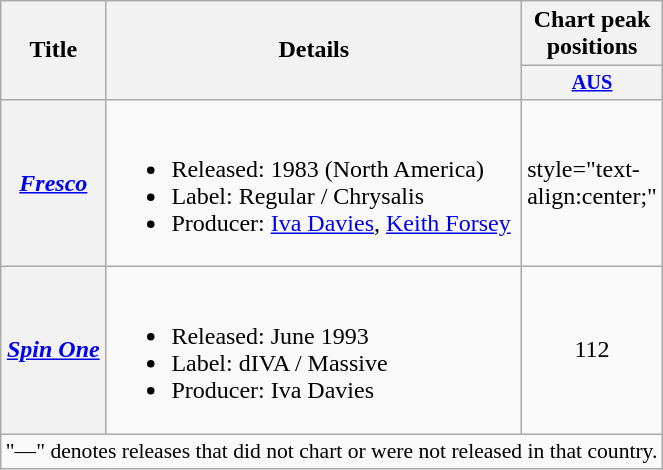<table class="wikitable plainrowheaders">
<tr>
<th scope="col" rowspan="2">Title</th>
<th scope="col" rowspan="2">Details</th>
<th scope="col" colspan="1">Chart peak positions</th>
</tr>
<tr>
<th style="width:3em;font-size:85%"><a href='#'>AUS</a><br></th>
</tr>
<tr>
<th scope="row"><em><a href='#'>Fresco</a></em></th>
<td><br><ul><li>Released: 1983 (North America)</li><li>Label: Regular / Chrysalis</li><li>Producer: <a href='#'>Iva Davies</a>, <a href='#'>Keith Forsey</a></li></ul></td>
<td>style="text-align:center;" </td>
</tr>
<tr>
<th scope="row"><em><a href='#'>Spin One</a></em></th>
<td><br><ul><li>Released: June 1993</li><li>Label: dIVA / Massive</li><li>Producer: Iva Davies</li></ul></td>
<td style="text-align:center;">112</td>
</tr>
<tr>
<td align="center" colspan="5" style="font-size: 90%">"—" denotes releases that did not chart or were not released in that country.</td>
</tr>
</table>
